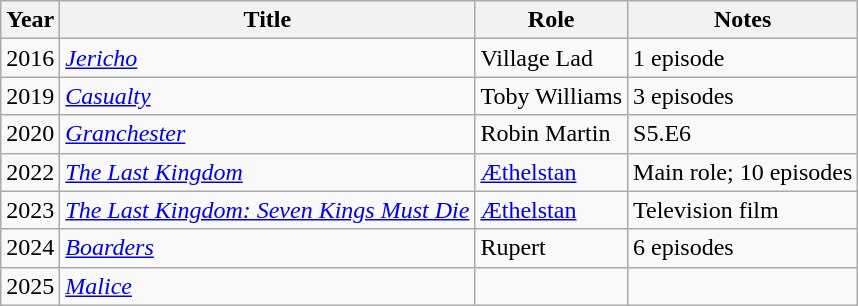<table class="wikitable">
<tr>
<th>Year</th>
<th>Title</th>
<th>Role</th>
<th>Notes</th>
</tr>
<tr>
<td>2016</td>
<td><em><a href='#'>Jericho</a></em></td>
<td>Village Lad</td>
<td>1 episode</td>
</tr>
<tr>
<td>2019</td>
<td><em><a href='#'>Casualty</a></em></td>
<td>Toby Williams</td>
<td>3 episodes</td>
</tr>
<tr>
<td>2020</td>
<td><em><a href='#'>Granchester</a></em></td>
<td>Robin Martin</td>
<td>S5.E6</td>
</tr>
<tr>
<td>2022</td>
<td><em><a href='#'>The Last Kingdom</a></em></td>
<td><a href='#'>Æthelstan</a></td>
<td>Main role; 10 episodes</td>
</tr>
<tr>
<td>2023</td>
<td><em><a href='#'>The Last Kingdom: Seven Kings Must Die</a></em></td>
<td><a href='#'>Æthelstan</a></td>
<td>Television film</td>
</tr>
<tr>
<td>2024</td>
<td><a href='#'><em>Boarders</em></a></td>
<td>Rupert</td>
<td>6 episodes</td>
</tr>
<tr>
<td>2025</td>
<td><em><a href='#'>Malice</a></em></td>
<td></td>
</tr>
</table>
